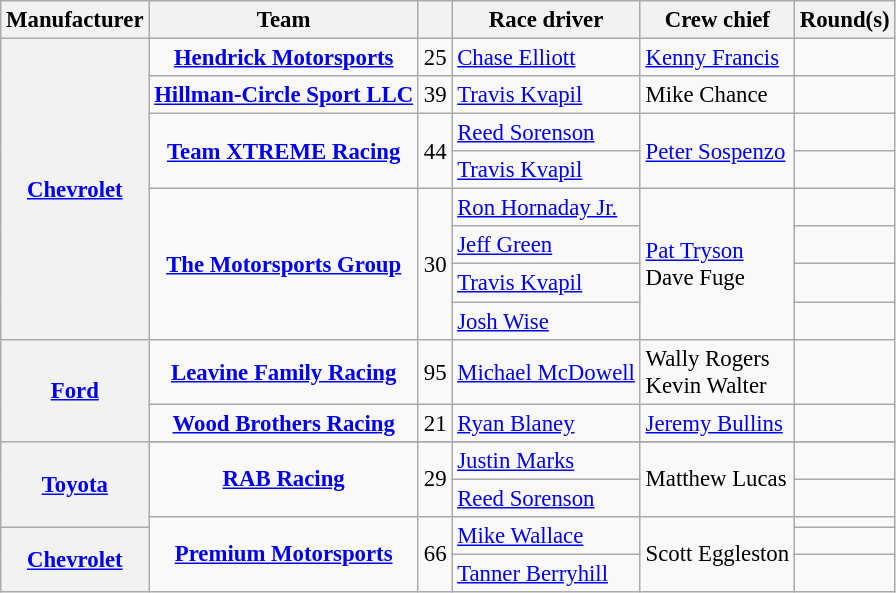<table class="wikitable" style="font-size: 95%;">
<tr>
<th>Manufacturer</th>
<th>Team</th>
<th></th>
<th>Race driver</th>
<th>Crew chief</th>
<th>Round(s)</th>
</tr>
<tr>
<th rowspan=8><a href='#'>Chevrolet</a></th>
<td style="text-align:center;"><strong><a href='#'>Hendrick Motorsports</a></strong></td>
<td>25</td>
<td><a href='#'>Chase Elliott</a></td>
<td><a href='#'>Kenny Francis</a></td>
<td></td>
</tr>
<tr>
<td style="text-align:center;"><strong><a href='#'>Hillman-Circle Sport LLC</a></strong></td>
<td>39</td>
<td><a href='#'>Travis Kvapil</a></td>
<td>Mike Chance</td>
<td></td>
</tr>
<tr>
<td rowspan=2 style="text-align:center;"><strong><a href='#'>Team XTREME Racing</a></strong></td>
<td rowspan=2>44</td>
<td><a href='#'>Reed Sorenson</a></td>
<td rowspan=2><a href='#'>Peter Sospenzo</a></td>
<td></td>
</tr>
<tr>
<td><a href='#'>Travis Kvapil</a></td>
<td></td>
</tr>
<tr>
<td rowspan=4 style="text-align:center;"><strong><a href='#'>The Motorsports Group</a></strong></td>
<td rowspan=4>30</td>
<td><a href='#'>Ron Hornaday Jr.</a></td>
<td rowspan=4><a href='#'>Pat Tryson</a> <small></small><br>Dave Fuge <small></small></td>
<td></td>
</tr>
<tr>
<td><a href='#'>Jeff Green</a></td>
<td></td>
</tr>
<tr>
<td><a href='#'>Travis Kvapil</a></td>
<td></td>
</tr>
<tr>
<td><a href='#'>Josh Wise</a></td>
<td></td>
</tr>
<tr>
<th rowspan=2><a href='#'>Ford</a></th>
<td style="text-align:center;"><strong><a href='#'>Leavine Family Racing</a></strong></td>
<td>95</td>
<td><a href='#'>Michael McDowell</a></td>
<td>Wally Rogers <small></small><br>Kevin Walter <small></small></td>
<td></td>
</tr>
<tr>
<td style="text-align:center;"><strong><a href='#'>Wood Brothers Racing</a></strong></td>
<td>21</td>
<td><a href='#'>Ryan Blaney</a></td>
<td><a href='#'>Jeremy Bullins</a></td>
<td></td>
</tr>
<tr>
<th rowspan=4><a href='#'>Toyota</a></th>
</tr>
<tr>
<td rowspan=2 style="text-align:center;"><strong><a href='#'>RAB Racing</a></strong></td>
<td rowspan=2>29</td>
<td><a href='#'>Justin Marks</a></td>
<td rowspan=2>Matthew Lucas</td>
<td></td>
</tr>
<tr>
<td><a href='#'>Reed Sorenson</a></td>
<td></td>
</tr>
<tr>
<td rowspan=3 style="text-align:center;"><strong><a href='#'>Premium Motorsports</a></strong></td>
<td rowspan=3>66</td>
<td rowspan=2><a href='#'>Mike Wallace</a></td>
<td rowspan=3>Scott Eggleston</td>
<td></td>
</tr>
<tr>
<th rowspan=2><a href='#'>Chevrolet</a></th>
<td></td>
</tr>
<tr>
<td><a href='#'>Tanner Berryhill</a></td>
<td></td>
</tr>
</table>
